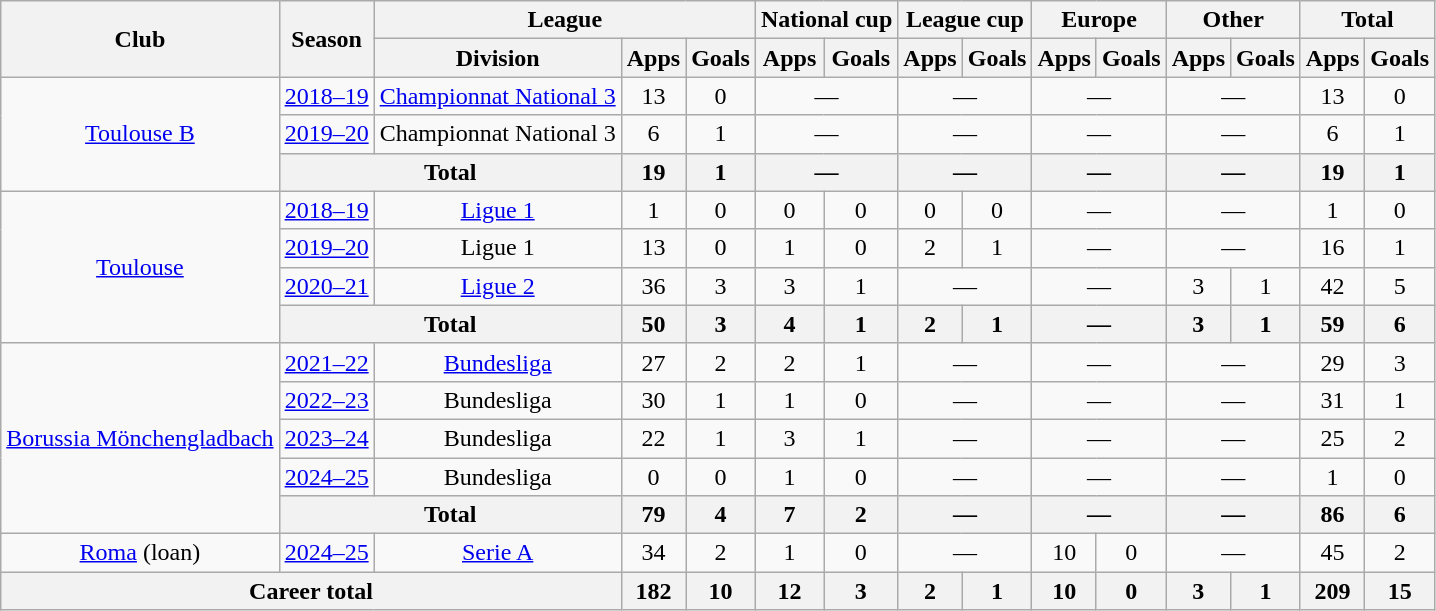<table class="wikitable" style="text-align:center">
<tr>
<th rowspan="2">Club</th>
<th rowspan="2">Season</th>
<th colspan="3">League</th>
<th colspan="2">National cup</th>
<th colspan="2">League cup</th>
<th colspan="2">Europe</th>
<th colspan="2">Other</th>
<th colspan="2">Total</th>
</tr>
<tr>
<th>Division</th>
<th>Apps</th>
<th>Goals</th>
<th>Apps</th>
<th>Goals</th>
<th>Apps</th>
<th>Goals</th>
<th>Apps</th>
<th>Goals</th>
<th>Apps</th>
<th>Goals</th>
<th>Apps</th>
<th>Goals</th>
</tr>
<tr>
<td rowspan="3"><a href='#'>Toulouse B</a></td>
<td><a href='#'>2018–19</a></td>
<td><a href='#'>Championnat National 3</a></td>
<td>13</td>
<td>0</td>
<td colspan="2">—</td>
<td colspan="2">—</td>
<td colspan="2">—</td>
<td colspan="2">—</td>
<td>13</td>
<td>0</td>
</tr>
<tr>
<td><a href='#'>2019–20</a></td>
<td>Championnat National 3</td>
<td>6</td>
<td>1</td>
<td colspan="2">—</td>
<td colspan="2">—</td>
<td colspan="2">—</td>
<td colspan="2">—</td>
<td>6</td>
<td>1</td>
</tr>
<tr>
<th colspan="2">Total</th>
<th>19</th>
<th>1</th>
<th colspan="2">—</th>
<th colspan="2">—</th>
<th colspan="2">—</th>
<th colspan="2">—</th>
<th>19</th>
<th>1</th>
</tr>
<tr>
<td rowspan="4"><a href='#'>Toulouse</a></td>
<td><a href='#'>2018–19</a></td>
<td><a href='#'>Ligue 1</a></td>
<td>1</td>
<td>0</td>
<td>0</td>
<td>0</td>
<td>0</td>
<td>0</td>
<td colspan="2">—</td>
<td colspan="2">—</td>
<td>1</td>
<td>0</td>
</tr>
<tr>
<td><a href='#'>2019–20</a></td>
<td>Ligue 1</td>
<td>13</td>
<td>0</td>
<td>1</td>
<td>0</td>
<td>2</td>
<td>1</td>
<td colspan="2">—</td>
<td colspan="2">—</td>
<td>16</td>
<td>1</td>
</tr>
<tr>
<td><a href='#'>2020–21</a></td>
<td><a href='#'>Ligue 2</a></td>
<td>36</td>
<td>3</td>
<td>3</td>
<td>1</td>
<td colspan="2">—</td>
<td colspan="2">—</td>
<td>3</td>
<td>1</td>
<td>42</td>
<td>5</td>
</tr>
<tr>
<th colspan="2">Total</th>
<th>50</th>
<th>3</th>
<th>4</th>
<th>1</th>
<th>2</th>
<th>1</th>
<th colspan="2">—</th>
<th>3</th>
<th>1</th>
<th>59</th>
<th>6</th>
</tr>
<tr>
<td rowspan="5"><a href='#'>Borussia Mönchengladbach</a></td>
<td><a href='#'>2021–22</a></td>
<td><a href='#'>Bundesliga</a></td>
<td>27</td>
<td>2</td>
<td>2</td>
<td>1</td>
<td colspan="2">—</td>
<td colspan="2">—</td>
<td colspan="2">—</td>
<td>29</td>
<td>3</td>
</tr>
<tr>
<td><a href='#'>2022–23</a></td>
<td>Bundesliga</td>
<td>30</td>
<td>1</td>
<td>1</td>
<td>0</td>
<td colspan="2">—</td>
<td colspan="2">—</td>
<td colspan="2">—</td>
<td>31</td>
<td>1</td>
</tr>
<tr>
<td><a href='#'>2023–24</a></td>
<td>Bundesliga</td>
<td>22</td>
<td>1</td>
<td>3</td>
<td>1</td>
<td colspan="2">—</td>
<td colspan="2">—</td>
<td colspan="2">—</td>
<td>25</td>
<td>2</td>
</tr>
<tr>
<td><a href='#'>2024–25</a></td>
<td>Bundesliga</td>
<td>0</td>
<td>0</td>
<td>1</td>
<td>0</td>
<td colspan="2">—</td>
<td colspan="2">—</td>
<td colspan="2">—</td>
<td>1</td>
<td>0</td>
</tr>
<tr>
<th colspan="2">Total</th>
<th>79</th>
<th>4</th>
<th>7</th>
<th>2</th>
<th colspan="2">—</th>
<th colspan="2">—</th>
<th colspan="2">—</th>
<th>86</th>
<th>6</th>
</tr>
<tr>
<td><a href='#'>Roma</a> (loan)</td>
<td><a href='#'>2024–25</a></td>
<td><a href='#'>Serie A</a></td>
<td>34</td>
<td>2</td>
<td>1</td>
<td>0</td>
<td colspan="2">—</td>
<td>10</td>
<td>0</td>
<td colspan="2">—</td>
<td>45</td>
<td>2</td>
</tr>
<tr>
<th colspan="3">Career total</th>
<th>182</th>
<th>10</th>
<th>12</th>
<th>3</th>
<th>2</th>
<th>1</th>
<th>10</th>
<th>0</th>
<th>3</th>
<th>1</th>
<th>209</th>
<th>15</th>
</tr>
</table>
